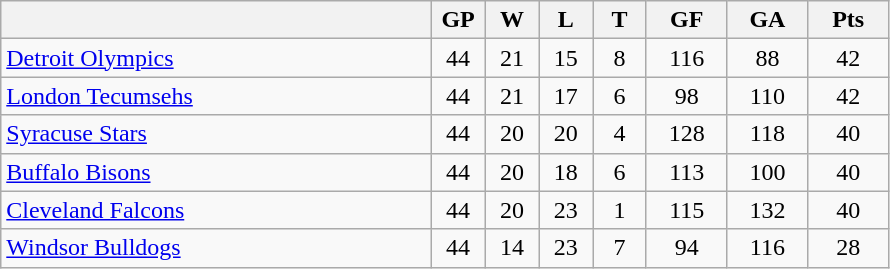<table class="wikitable">
<tr>
<th width="40%"></th>
<th width="5%">GP</th>
<th width="5%">W</th>
<th width="5%">L</th>
<th width="5%">T</th>
<th width="7.5%">GF</th>
<th width="7.5%">GA</th>
<th width="7.5%">Pts</th>
</tr>
<tr align="center">
<td align="left"><a href='#'>Detroit Olympics</a></td>
<td>44</td>
<td>21</td>
<td>15</td>
<td>8</td>
<td>116</td>
<td>88</td>
<td>42</td>
</tr>
<tr align="center">
<td align="left"><a href='#'>London Tecumsehs</a></td>
<td>44</td>
<td>21</td>
<td>17</td>
<td>6</td>
<td>98</td>
<td>110</td>
<td>42</td>
</tr>
<tr align="center">
<td align="left"><a href='#'>Syracuse Stars</a></td>
<td>44</td>
<td>20</td>
<td>20</td>
<td>4</td>
<td>128</td>
<td>118</td>
<td>40</td>
</tr>
<tr align="center">
<td align="left"><a href='#'>Buffalo Bisons</a></td>
<td>44</td>
<td>20</td>
<td>18</td>
<td>6</td>
<td>113</td>
<td>100</td>
<td>40</td>
</tr>
<tr align="center">
<td align="left"><a href='#'>Cleveland Falcons</a></td>
<td>44</td>
<td>20</td>
<td>23</td>
<td>1</td>
<td>115</td>
<td>132</td>
<td>40</td>
</tr>
<tr align="center">
<td align="left"><a href='#'>Windsor Bulldogs</a></td>
<td>44</td>
<td>14</td>
<td>23</td>
<td>7</td>
<td>94</td>
<td>116</td>
<td>28</td>
</tr>
</table>
